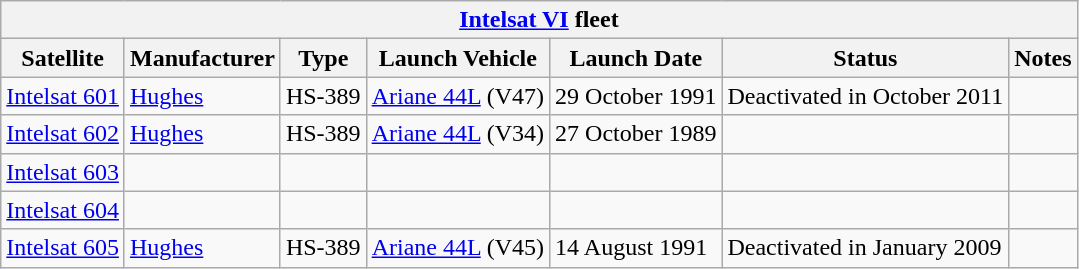<table class="wikitable">
<tr>
<th colspan="7"><a href='#'>Intelsat VI</a> fleet</th>
</tr>
<tr>
<th>Satellite</th>
<th>Manufacturer</th>
<th>Type</th>
<th>Launch Vehicle</th>
<th>Launch Date</th>
<th>Status</th>
<th>Notes</th>
</tr>
<tr>
<td><a href='#'>Intelsat 601</a></td>
<td><a href='#'>Hughes</a></td>
<td>HS-389</td>
<td><a href='#'>Ariane 44L</a> (V47)</td>
<td>29 October 1991</td>
<td>Deactivated in October 2011</td>
<td></td>
</tr>
<tr>
<td><a href='#'>Intelsat 602</a></td>
<td><a href='#'>Hughes</a></td>
<td>HS-389</td>
<td><a href='#'>Ariane 44L</a> (V34)</td>
<td>27 October 1989</td>
<td></td>
<td></td>
</tr>
<tr>
<td><a href='#'>Intelsat 603</a></td>
<td></td>
<td></td>
<td></td>
<td></td>
<td></td>
<td></td>
</tr>
<tr>
<td><a href='#'>Intelsat 604</a></td>
<td></td>
<td></td>
<td></td>
<td></td>
<td></td>
<td></td>
</tr>
<tr>
<td><a href='#'>Intelsat 605</a></td>
<td><a href='#'>Hughes</a></td>
<td>HS-389</td>
<td><a href='#'>Ariane 44L</a> (V45)</td>
<td>14 August 1991</td>
<td>Deactivated in January 2009</td>
<td></td>
</tr>
</table>
